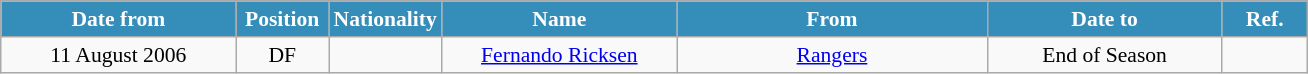<table class="wikitable" style="text-align:center; font-size:90%; ">
<tr>
<th style="background:#348EB9; color:white; width:150px;">Date from</th>
<th style="background:#348EB9; color:white; width:55px;">Position</th>
<th style="background:#348EB9; color:white; width:55px;">Nationality</th>
<th style="background:#348EB9; color:white; width:150px;">Name</th>
<th style="background:#348EB9; color:white; width:200px;">From</th>
<th style="background:#348EB9; color:white; width:150px;">Date to</th>
<th style="background:#348EB9; color:white; width:50px;">Ref.</th>
</tr>
<tr>
<td>11 August 2006</td>
<td>DF</td>
<td></td>
<td><a href='#'>Fernando Ricksen</a></td>
<td><a href='#'>Rangers</a></td>
<td>End of Season</td>
<td></td>
</tr>
</table>
